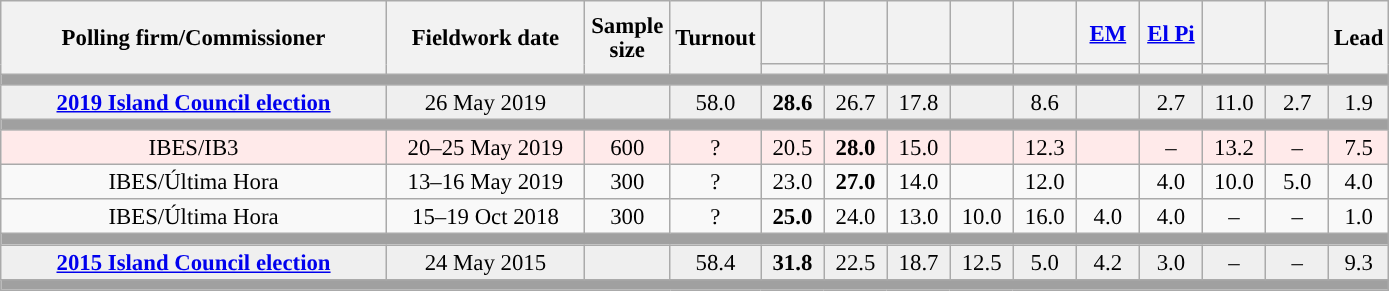<table class="wikitable collapsible collapsed" style="text-align:center; font-size:95%; line-height:16px;">
<tr style="height:42px;">
<th style="width:250px;" rowspan="2">Polling firm/Commissioner</th>
<th style="width:125px;" rowspan="2">Fieldwork date</th>
<th style="width:50px;" rowspan="2">Sample size</th>
<th style="width:45px;" rowspan="2">Turnout</th>
<th style="width:35px;"></th>
<th style="width:35px;"></th>
<th style="width:35px;"></th>
<th style="width:35px;"></th>
<th style="width:35px;"></th>
<th style="width:35px;"><a href='#'>EM</a></th>
<th style="width:35px;"><a href='#'>El Pi</a></th>
<th style="width:35px;"></th>
<th style="width:35px;"></th>
<th style="width:30px;" rowspan="2">Lead</th>
</tr>
<tr>
<th style="color:inherit;background:"></th>
<th style="color:inherit;background:"></th>
<th style="color:inherit;background:"></th>
<th style="color:inherit;background:"></th>
<th style="color:inherit;background:"></th>
<th style="color:inherit;background:"></th>
<th style="color:inherit;background:"></th>
<th style="color:inherit;background:"></th>
<th style="color:inherit;background:"></th>
</tr>
<tr>
<td colspan="14" style="background:#A0A0A0"></td>
</tr>
<tr style="background:#EFEFEF;">
<td><strong><a href='#'>2019 Island Council election</a></strong></td>
<td>26 May 2019</td>
<td></td>
<td>58.0</td>
<td><strong>28.6</strong><br></td>
<td>26.7<br></td>
<td>17.8<br></td>
<td></td>
<td>8.6<br></td>
<td></td>
<td>2.7<br></td>
<td>11.0<br></td>
<td>2.7<br></td>
<td style="background:">1.9</td>
</tr>
<tr>
<td colspan="14" style="background:#A0A0A0"></td>
</tr>
<tr style="background:#FFEAEA;">
<td>IBES/IB3</td>
<td>20–25 May 2019</td>
<td>600</td>
<td>?</td>
<td>20.5<br></td>
<td><strong>28.0</strong><br></td>
<td>15.0<br></td>
<td></td>
<td>12.3<br></td>
<td></td>
<td>–</td>
<td>13.2<br></td>
<td>–</td>
<td style="background:">7.5</td>
</tr>
<tr>
<td>IBES/Última Hora</td>
<td>13–16 May 2019</td>
<td>300</td>
<td>?</td>
<td>23.0<br></td>
<td><strong>27.0</strong><br></td>
<td>14.0<br></td>
<td></td>
<td>12.0<br></td>
<td></td>
<td>4.0<br></td>
<td>10.0<br></td>
<td>5.0<br></td>
<td style="background:">4.0</td>
</tr>
<tr>
<td>IBES/Última Hora</td>
<td>15–19 Oct 2018</td>
<td>300</td>
<td>?</td>
<td><strong>25.0</strong><br></td>
<td>24.0<br></td>
<td>13.0<br></td>
<td>10.0<br></td>
<td>16.0<br></td>
<td>4.0<br></td>
<td>4.0<br></td>
<td>–</td>
<td>–</td>
<td style="background:">1.0</td>
</tr>
<tr>
<td colspan="14" style="background:#A0A0A0"></td>
</tr>
<tr style="background:#EFEFEF;">
<td><strong><a href='#'>2015 Island Council election</a></strong></td>
<td>24 May 2015</td>
<td></td>
<td>58.4</td>
<td><strong>31.8</strong><br></td>
<td>22.5<br></td>
<td>18.7<br></td>
<td>12.5<br></td>
<td>5.0<br></td>
<td>4.2<br></td>
<td>3.0<br></td>
<td>–</td>
<td>–</td>
<td style="background:">9.3</td>
</tr>
<tr>
<td colspan="14" style="background:#A0A0A0"></td>
</tr>
</table>
